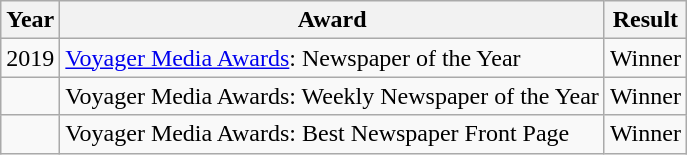<table class="wikitable">
<tr>
<th>Year</th>
<th>Award</th>
<th>Result</th>
</tr>
<tr>
<td>2019</td>
<td><a href='#'>Voyager Media Awards</a>: Newspaper of the Year</td>
<td>Winner</td>
</tr>
<tr>
<td></td>
<td>Voyager Media Awards: Weekly Newspaper of the Year</td>
<td>Winner</td>
</tr>
<tr>
<td></td>
<td>Voyager Media Awards: Best Newspaper Front Page</td>
<td>Winner</td>
</tr>
</table>
